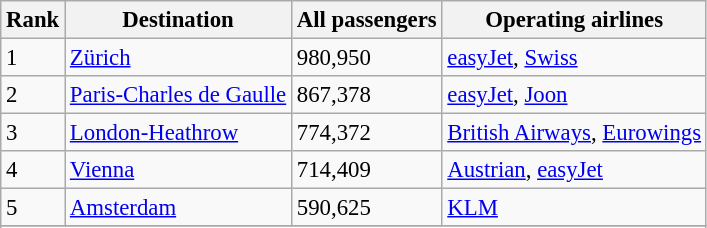<table class="wikitable sortable" style="font-size: 95%;">
<tr>
<th>Rank</th>
<th>Destination</th>
<th>All passengers</th>
<th>Operating airlines</th>
</tr>
<tr>
<td>1</td>
<td> <a href='#'>Zürich</a></td>
<td>980,950</td>
<td><a href='#'>easyJet</a>, <a href='#'>Swiss</a></td>
</tr>
<tr>
<td>2</td>
<td> <a href='#'>Paris-Charles de Gaulle</a></td>
<td>867,378</td>
<td><a href='#'>easyJet</a>, <a href='#'>Joon</a></td>
</tr>
<tr>
<td>3</td>
<td> <a href='#'>London-Heathrow</a></td>
<td>774,372</td>
<td><a href='#'>British Airways</a>, <a href='#'>Eurowings</a></td>
</tr>
<tr>
<td>4</td>
<td> <a href='#'>Vienna</a></td>
<td>714,409</td>
<td><a href='#'>Austrian</a>, <a href='#'>easyJet</a></td>
</tr>
<tr>
<td>5</td>
<td> <a href='#'>Amsterdam</a></td>
<td>590,625</td>
<td><a href='#'>KLM</a></td>
</tr>
<tr>
</tr>
<tr>
</tr>
</table>
